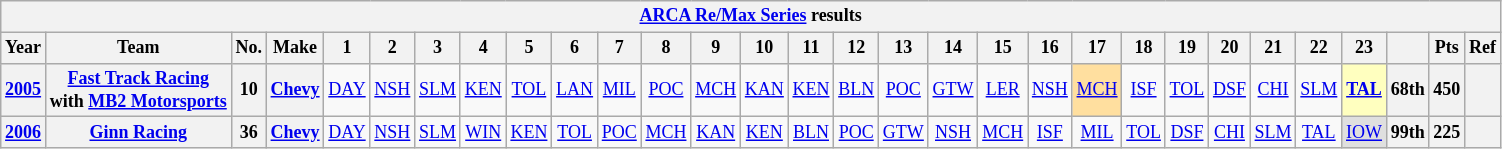<table class="wikitable" style="text-align:center; font-size:75%">
<tr>
<th colspan=45><a href='#'>ARCA Re/Max Series</a> results</th>
</tr>
<tr>
<th>Year</th>
<th>Team</th>
<th>No.</th>
<th>Make</th>
<th>1</th>
<th>2</th>
<th>3</th>
<th>4</th>
<th>5</th>
<th>6</th>
<th>7</th>
<th>8</th>
<th>9</th>
<th>10</th>
<th>11</th>
<th>12</th>
<th>13</th>
<th>14</th>
<th>15</th>
<th>16</th>
<th>17</th>
<th>18</th>
<th>19</th>
<th>20</th>
<th>21</th>
<th>22</th>
<th>23</th>
<th></th>
<th>Pts</th>
<th>Ref</th>
</tr>
<tr>
<th><a href='#'>2005</a></th>
<th><a href='#'>Fast Track Racing</a> <br> with <a href='#'>MB2 Motorsports</a></th>
<th>10</th>
<th><a href='#'>Chevy</a></th>
<td><a href='#'>DAY</a></td>
<td><a href='#'>NSH</a></td>
<td><a href='#'>SLM</a></td>
<td><a href='#'>KEN</a></td>
<td><a href='#'>TOL</a></td>
<td><a href='#'>LAN</a></td>
<td><a href='#'>MIL</a></td>
<td><a href='#'>POC</a></td>
<td><a href='#'>MCH</a></td>
<td><a href='#'>KAN</a></td>
<td><a href='#'>KEN</a></td>
<td><a href='#'>BLN</a></td>
<td><a href='#'>POC</a></td>
<td><a href='#'>GTW</a></td>
<td><a href='#'>LER</a></td>
<td><a href='#'>NSH</a></td>
<td style="background:#FFDF9F;"><a href='#'>MCH</a><br></td>
<td><a href='#'>ISF</a></td>
<td><a href='#'>TOL</a></td>
<td><a href='#'>DSF</a></td>
<td><a href='#'>CHI</a></td>
<td><a href='#'>SLM</a></td>
<td style="background:#FFFFBF;"><strong><a href='#'>TAL</a></strong><br></td>
<th>68th</th>
<th>450</th>
<th></th>
</tr>
<tr>
<th><a href='#'>2006</a></th>
<th><a href='#'>Ginn Racing</a></th>
<th>36</th>
<th><a href='#'>Chevy</a></th>
<td><a href='#'>DAY</a></td>
<td><a href='#'>NSH</a></td>
<td><a href='#'>SLM</a></td>
<td><a href='#'>WIN</a></td>
<td><a href='#'>KEN</a></td>
<td><a href='#'>TOL</a></td>
<td><a href='#'>POC</a></td>
<td><a href='#'>MCH</a></td>
<td><a href='#'>KAN</a></td>
<td><a href='#'>KEN</a></td>
<td><a href='#'>BLN</a></td>
<td><a href='#'>POC</a></td>
<td><a href='#'>GTW</a></td>
<td><a href='#'>NSH</a></td>
<td><a href='#'>MCH</a></td>
<td><a href='#'>ISF</a></td>
<td><a href='#'>MIL</a></td>
<td><a href='#'>TOL</a></td>
<td><a href='#'>DSF</a></td>
<td><a href='#'>CHI</a></td>
<td><a href='#'>SLM</a></td>
<td><a href='#'>TAL</a></td>
<td style="background:#DFDFDF;"><a href='#'>IOW</a><br></td>
<th>99th</th>
<th>225</th>
<th></th>
</tr>
</table>
